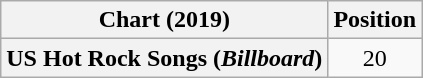<table class="wikitable plainrowheaders" style="text-align:center">
<tr>
<th scope="col">Chart (2019)</th>
<th scope="col">Position</th>
</tr>
<tr>
<th scope="row">US Hot Rock Songs (<em>Billboard</em>)</th>
<td>20</td>
</tr>
</table>
